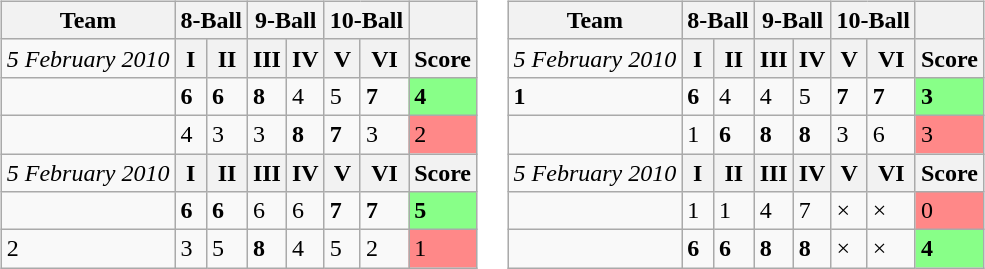<table>
<tr>
<td><br><table class="wikitable">
<tr>
<th>Team</th>
<th colspan="2">8-Ball</th>
<th colspan="2">9-Ball</th>
<th colspan="2">10-Ball</th>
<th></th>
</tr>
<tr>
<td><em>5 February 2010</em></td>
<th>I</th>
<th>II</th>
<th>III</th>
<th>IV</th>
<th>V</th>
<th>VI</th>
<th>Score</th>
</tr>
<tr>
<td><strong></strong></td>
<td><strong>6</strong></td>
<td><strong>6</strong></td>
<td><strong>8</strong></td>
<td>4</td>
<td>5</td>
<td><strong>7</strong></td>
<td style="background:#88ff88;"><strong>4</strong></td>
</tr>
<tr>
<td></td>
<td>4</td>
<td>3</td>
<td>3</td>
<td><strong>8</strong></td>
<td><strong>7</strong></td>
<td>3</td>
<td style="background:#ff8888;">2</td>
</tr>
<tr>
<td><em>5 February 2010</em></td>
<th>I</th>
<th>II</th>
<th>III</th>
<th>IV</th>
<th>V</th>
<th>VI</th>
<th>Score</th>
</tr>
<tr>
<td><strong></strong></td>
<td><strong>6</strong></td>
<td><strong>6</strong></td>
<td>6</td>
<td>6</td>
<td><strong>7</strong></td>
<td><strong>7</strong></td>
<td style="background:#88ff88;"><strong>5</strong></td>
</tr>
<tr>
<td> 2</td>
<td>3</td>
<td>5</td>
<td><strong>8</strong></td>
<td>4</td>
<td>5</td>
<td>2</td>
<td style="background:#ff8888;">1</td>
</tr>
</table>
</td>
<td><br><table class="wikitable">
<tr>
<th>Team</th>
<th colspan="2">8-Ball</th>
<th colspan="2">9-Ball</th>
<th colspan="2">10-Ball</th>
<th></th>
</tr>
<tr>
<td><em>5 February 2010</em></td>
<th>I</th>
<th>II</th>
<th>III</th>
<th>IV</th>
<th>V</th>
<th>VI</th>
<th>Score</th>
</tr>
<tr>
<td><strong> 1</strong></td>
<td><strong>6</strong></td>
<td>4</td>
<td>4</td>
<td>5</td>
<td><strong>7</strong></td>
<td><strong>7</strong></td>
<td style="background:#88ff88;"><strong>3</strong></td>
</tr>
<tr>
<td></td>
<td>1</td>
<td><strong>6</strong></td>
<td><strong>8</strong></td>
<td><strong>8</strong></td>
<td>3</td>
<td>6</td>
<td style="background:#ff8888;">3</td>
</tr>
<tr>
<td><em>5 February 2010</em></td>
<th>I</th>
<th>II</th>
<th>III</th>
<th>IV</th>
<th>V</th>
<th>VI</th>
<th>Score</th>
</tr>
<tr>
<td></td>
<td>1</td>
<td>1</td>
<td>4</td>
<td>7</td>
<td>×</td>
<td>×</td>
<td style="background:#ff8888;">0</td>
</tr>
<tr>
<td><strong> </strong></td>
<td><strong>6</strong></td>
<td><strong>6</strong></td>
<td><strong>8</strong></td>
<td><strong>8</strong></td>
<td>×</td>
<td>×</td>
<td style="background:#88ff88;"><strong>4</strong></td>
</tr>
</table>
</td>
</tr>
</table>
